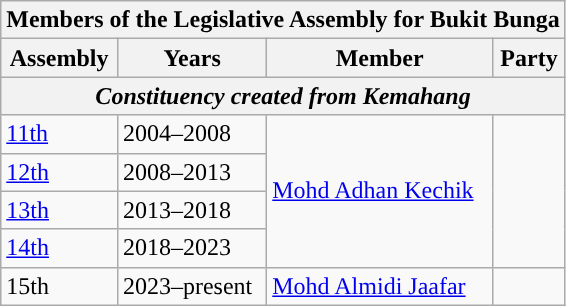<table class=wikitable>
<tr>
<th colspan=4>Members of the Legislative Assembly for Bukit Bunga</th>
</tr>
<tr>
<th>Assembly</th>
<th>Years</th>
<th>Member</th>
<th>Party</th>
</tr>
<tr>
<th colspan=4 align=center><em>Constituency created from Kemahang</em></th>
</tr>
<tr>
<td><a href='#'>11th</a></td>
<td>2004–2008</td>
<td rowspan=4><a href='#'>Mohd Adhan Kechik</a></td>
<td rowspan=4></td>
</tr>
<tr>
<td><a href='#'>12th</a></td>
<td>2008–2013</td>
</tr>
<tr>
<td><a href='#'>13th</a></td>
<td>2013–2018</td>
</tr>
<tr>
<td><a href='#'>14th</a></td>
<td>2018–2023</td>
</tr>
<tr>
<td>15th</td>
<td>2023–present</td>
<td><a href='#'>Mohd Almidi Jaafar</a></td>
<td></td>
</tr>
</table>
